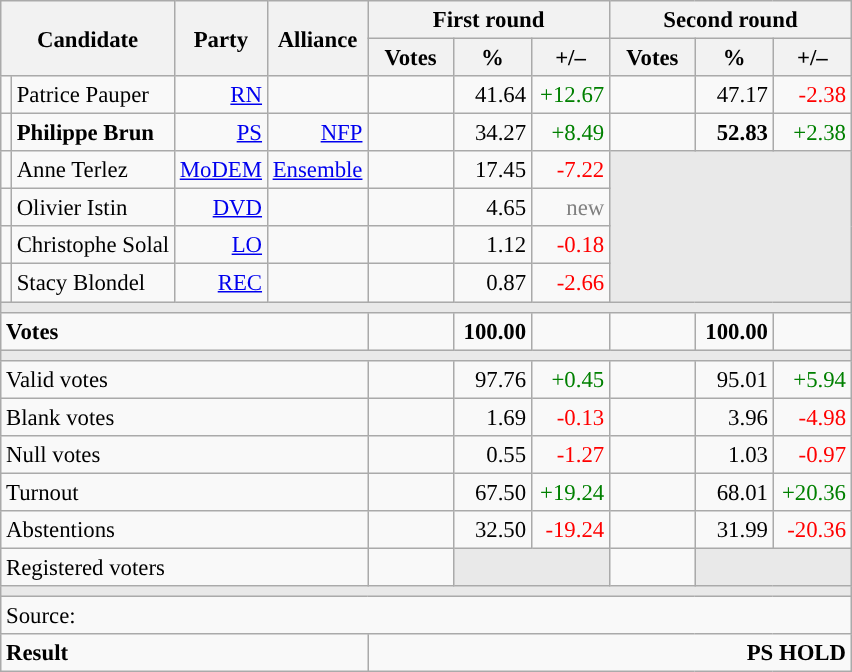<table class="wikitable" style="text-align:right;font-size:95%;">
<tr>
<th rowspan="2" colspan="2">Candidate</th>
<th colspan="1" rowspan="2">Party</th>
<th colspan="1" rowspan="2">Alliance</th>
<th colspan="3">First round</th>
<th colspan="3">Second round</th>
</tr>
<tr>
<th style="width:50px;">Votes</th>
<th style="width:45px;">%</th>
<th style="width:45px;">+/–</th>
<th style="width:50px;">Votes</th>
<th style="width:45px;">%</th>
<th style="width:45px;">+/–</th>
</tr>
<tr>
<td style="color:inherit;background:"></td>
<td style="text-align:left;">Patrice Pauper</td>
<td><a href='#'>RN</a></td>
<td></td>
<td></td>
<td>41.64</td>
<td style="color:green;">+12.67</td>
<td></td>
<td>47.17</td>
<td style="color:red;">-2.38</td>
</tr>
<tr>
<td style="color:inherit;background:"></td>
<td style="text-align:left;"><strong>Philippe Brun</strong></td>
<td><a href='#'>PS</a></td>
<td><a href='#'>NFP</a></td>
<td></td>
<td>34.27</td>
<td style="color:green;">+8.49</td>
<td><strong></strong></td>
<td><strong>52.83</strong></td>
<td style="color:green;">+2.38</td>
</tr>
<tr>
<td style="color:inherit;background:"></td>
<td style="text-align:left;">Anne Terlez</td>
<td><a href='#'>MoDEM</a></td>
<td><a href='#'>Ensemble</a></td>
<td></td>
<td>17.45</td>
<td style="color:red;">-7.22</td>
<td colspan="3" rowspan="4" style="background:#E9E9E9;"></td>
</tr>
<tr>
<td style="color:inherit;background:"></td>
<td style="text-align:left;">Olivier Istin</td>
<td><a href='#'>DVD</a></td>
<td></td>
<td></td>
<td>4.65</td>
<td style="color:grey;">new</td>
</tr>
<tr>
<td style="color:inherit;background:"></td>
<td style="text-align:left;">Christophe Solal</td>
<td><a href='#'>LO</a></td>
<td></td>
<td></td>
<td>1.12</td>
<td style="color:red;">-0.18</td>
</tr>
<tr>
<td style="color:inherit;background:"></td>
<td style="text-align:left;">Stacy Blondel</td>
<td><a href='#'>REC</a></td>
<td></td>
<td></td>
<td>0.87</td>
<td style="color:red;">-2.66</td>
</tr>
<tr>
<td colspan="10" style="background:#E9E9E9;"></td>
</tr>
<tr style="font-weight:bold;">
<td colspan="4" style="text-align:left;">Votes</td>
<td></td>
<td>100.00</td>
<td></td>
<td></td>
<td>100.00</td>
<td></td>
</tr>
<tr>
<td colspan="10" style="background:#E9E9E9;"></td>
</tr>
<tr>
<td colspan="4" style="text-align:left;">Valid votes</td>
<td></td>
<td>97.76</td>
<td style="color:green;">+0.45</td>
<td></td>
<td>95.01</td>
<td style="color:green;">+5.94</td>
</tr>
<tr>
<td colspan="4" style="text-align:left;">Blank votes</td>
<td></td>
<td>1.69</td>
<td style="color:red;">-0.13</td>
<td></td>
<td>3.96</td>
<td style="color:red;">-4.98</td>
</tr>
<tr>
<td colspan="4" style="text-align:left;">Null votes</td>
<td></td>
<td>0.55</td>
<td style="color:red;">-1.27</td>
<td></td>
<td>1.03</td>
<td style="color:red;">-0.97</td>
</tr>
<tr>
<td colspan="4" style="text-align:left;">Turnout</td>
<td></td>
<td>67.50</td>
<td style="color:green;">+19.24</td>
<td></td>
<td>68.01</td>
<td style="color:green;">+20.36</td>
</tr>
<tr>
<td colspan="4" style="text-align:left;">Abstentions</td>
<td></td>
<td>32.50</td>
<td style="color:red;">-19.24</td>
<td></td>
<td>31.99</td>
<td style="color:red;">-20.36</td>
</tr>
<tr>
<td colspan="4" style="text-align:left;">Registered voters</td>
<td></td>
<td colspan="2" style="background:#E9E9E9;"></td>
<td></td>
<td colspan="2" style="background:#E9E9E9;"></td>
</tr>
<tr>
<td colspan="10" style="background:#E9E9E9;"></td>
</tr>
<tr>
<td colspan="10" style="text-align:left;">Source: </td>
</tr>
<tr style="font-weight:bold">
<td colspan="4" style="text-align:left;">Result</td>
<td colspan="6" style="background-color:">PS HOLD</td>
</tr>
</table>
